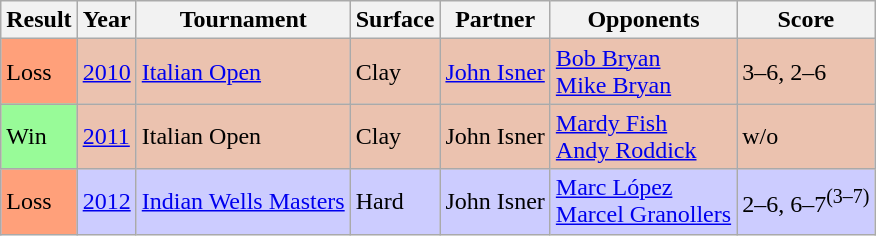<table class="sortable wikitable">
<tr>
<th>Result</th>
<th>Year</th>
<th>Tournament</th>
<th>Surface</th>
<th>Partner</th>
<th>Opponents</th>
<th class="unsortable">Score</th>
</tr>
<tr bgcolor=ebc2af>
<td bgcolor=FFA07A>Loss</td>
<td><a href='#'>2010</a></td>
<td><a href='#'>Italian Open</a></td>
<td>Clay</td>
<td> <a href='#'>John Isner</a></td>
<td> <a href='#'>Bob Bryan</a><br> <a href='#'>Mike Bryan</a></td>
<td>3–6, 2–6</td>
</tr>
<tr bgcolor=ebc2af>
<td bgcolor=98fb98>Win</td>
<td><a href='#'>2011</a></td>
<td>Italian Open</td>
<td>Clay</td>
<td> John Isner</td>
<td> <a href='#'>Mardy Fish</a><br> <a href='#'>Andy Roddick</a></td>
<td>w/o</td>
</tr>
<tr bgcolor=CCCCFF>
<td bgcolor=FFA07A>Loss</td>
<td><a href='#'>2012</a></td>
<td><a href='#'>Indian Wells Masters</a></td>
<td>Hard</td>
<td> John Isner</td>
<td> <a href='#'>Marc López</a><br> <a href='#'>Marcel Granollers</a></td>
<td>2–6, 6–7<sup>(3–7)</sup></td>
</tr>
</table>
